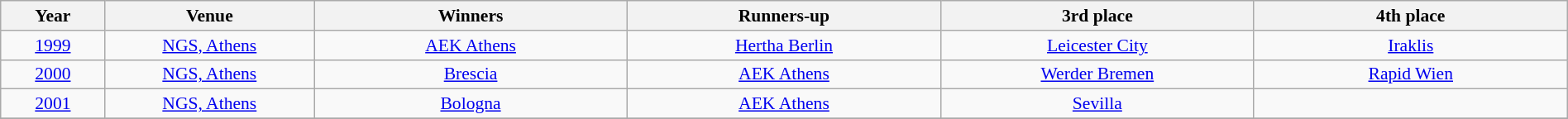<table class="wikitable" style="font-size:90%; width: 100%; text-align: center;">
<tr>
<th width=5%>Year</th>
<th width=10%>Venue</th>
<th width=15%>Winners</th>
<th width=15%>Runners-up</th>
<th width=15%>3rd place</th>
<th width=15%>4th place</th>
</tr>
<tr>
<td><a href='#'>1999</a></td>
<td><a href='#'>NGS, Athens</a></td>
<td> <a href='#'>AEK Athens</a></td>
<td> <a href='#'>Hertha Berlin</a></td>
<td> <a href='#'>Leicester City</a></td>
<td> <a href='#'>Iraklis</a></td>
</tr>
<tr>
<td><a href='#'>2000</a></td>
<td><a href='#'>NGS, Athens</a></td>
<td> <a href='#'>Brescia</a></td>
<td> <a href='#'>AEK Athens</a></td>
<td> <a href='#'>Werder Bremen</a></td>
<td> <a href='#'>Rapid Wien</a></td>
</tr>
<tr>
<td><a href='#'>2001</a></td>
<td><a href='#'>NGS, Athens</a></td>
<td> <a href='#'>Bologna</a></td>
<td> <a href='#'>AEK Athens</a></td>
<td> <a href='#'>Sevilla</a></td>
<td></td>
</tr>
<tr>
</tr>
</table>
